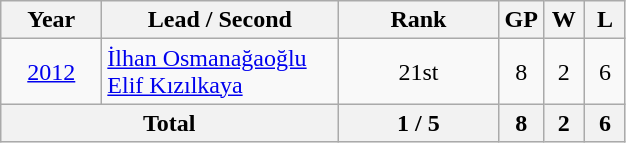<table class="wikitable" style="text-align: center;">
<tr>
<th width="60">Year</th>
<th width="150">Lead / Second</th>
<th width="100">Rank</th>
<th width="20">GP</th>
<th width="20">W</th>
<th width="20">L</th>
</tr>
<tr>
<td> <a href='#'>2012</a></td>
<td align=left><a href='#'>İlhan Osmanağaoğlu</a><br><a href='#'>Elif Kızılkaya</a></td>
<td>21st</td>
<td>8</td>
<td>2</td>
<td>6</td>
</tr>
<tr>
<th colspan=2>Total</th>
<th>1 / 5</th>
<th>8</th>
<th>2</th>
<th>6</th>
</tr>
</table>
